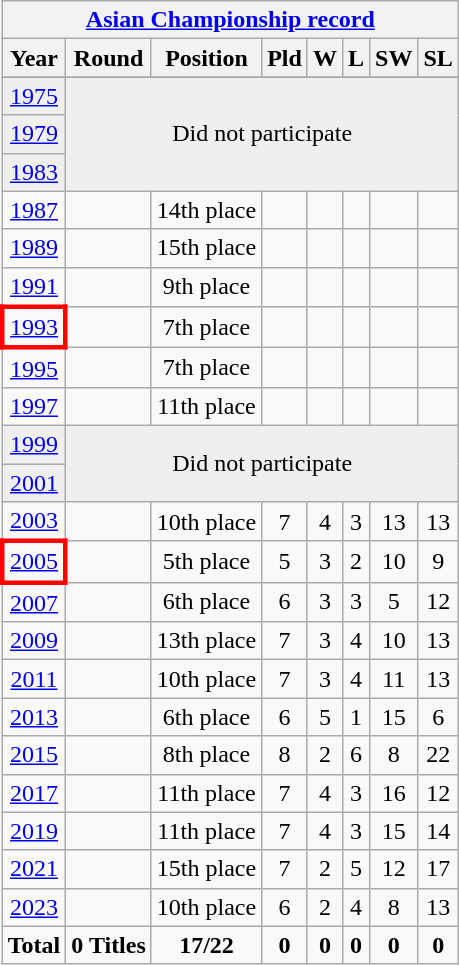<table class="wikitable" style="text-align: center;">
<tr>
<th colspan=8><a href='#'>Asian Championship record</a></th>
</tr>
<tr>
<th>Year</th>
<th>Round</th>
<th>Position</th>
<th>Pld</th>
<th>W</th>
<th>L</th>
<th>SW</th>
<th>SL</th>
</tr>
<tr>
</tr>
<tr bgcolor="efefef">
<td> <a href='#'>1975</a></td>
<td colspan=7 rowspan=3>Did not participate</td>
</tr>
<tr bgcolor="efefef">
<td> <a href='#'>1979</a></td>
</tr>
<tr bgcolor="efefef">
<td> <a href='#'>1983</a></td>
</tr>
<tr>
<td> <a href='#'>1987</a></td>
<td></td>
<td>14th place</td>
<td></td>
<td></td>
<td></td>
<td></td>
<td></td>
</tr>
<tr>
<td> <a href='#'>1989</a></td>
<td></td>
<td>15th place</td>
<td></td>
<td></td>
<td></td>
<td></td>
<td></td>
</tr>
<tr>
<td> <a href='#'>1991</a></td>
<td></td>
<td>9th place</td>
<td></td>
<td></td>
<td></td>
<td></td>
<td></td>
</tr>
<tr>
<td style="border: 3px solid red"> <a href='#'>1993</a></td>
<td></td>
<td>7th place</td>
<td></td>
<td></td>
<td></td>
<td></td>
<td></td>
</tr>
<tr>
<td> <a href='#'>1995</a></td>
<td></td>
<td>7th place</td>
<td></td>
<td></td>
<td></td>
<td></td>
<td></td>
</tr>
<tr>
<td> <a href='#'>1997</a></td>
<td></td>
<td>11th place</td>
<td></td>
<td></td>
<td></td>
<td></td>
<td></td>
</tr>
<tr bgcolor="efefef">
<td> <a href='#'>1999</a></td>
<td colspan=7 rowspan=2>Did not participate</td>
</tr>
<tr bgcolor="efefef">
<td> <a href='#'>2001</a></td>
</tr>
<tr>
<td> <a href='#'>2003</a></td>
<td></td>
<td>10th place</td>
<td>7</td>
<td>4</td>
<td>3</td>
<td>13</td>
<td>13</td>
</tr>
<tr>
<td style="border: 3px solid red"> <a href='#'>2005</a></td>
<td></td>
<td>5th place</td>
<td>5</td>
<td>3</td>
<td>2</td>
<td>10</td>
<td>9</td>
</tr>
<tr>
<td> <a href='#'>2007</a></td>
<td></td>
<td>6th place</td>
<td>6</td>
<td>3</td>
<td>3</td>
<td>5</td>
<td>12</td>
</tr>
<tr>
<td> <a href='#'>2009</a></td>
<td></td>
<td>13th place</td>
<td>7</td>
<td>3</td>
<td>4</td>
<td>10</td>
<td>13</td>
</tr>
<tr>
<td> <a href='#'>2011</a></td>
<td></td>
<td>10th place</td>
<td>7</td>
<td>3</td>
<td>4</td>
<td>11</td>
<td>13</td>
</tr>
<tr>
<td> <a href='#'>2013</a></td>
<td></td>
<td>6th place</td>
<td>6</td>
<td>5</td>
<td>1</td>
<td>15</td>
<td>6</td>
</tr>
<tr>
<td> <a href='#'>2015</a></td>
<td></td>
<td>8th place</td>
<td>8</td>
<td>2</td>
<td>6</td>
<td>8</td>
<td>22</td>
</tr>
<tr bgcolor=>
<td> <a href='#'>2017</a></td>
<td></td>
<td>11th place</td>
<td>7</td>
<td>4</td>
<td>3</td>
<td>16</td>
<td>12</td>
</tr>
<tr>
<td> <a href='#'>2019</a></td>
<td></td>
<td>11th place</td>
<td>7</td>
<td>4</td>
<td>3</td>
<td>15</td>
<td>14</td>
</tr>
<tr>
<td> <a href='#'>2021</a></td>
<td></td>
<td>15th place</td>
<td>7</td>
<td>2</td>
<td>5</td>
<td>12</td>
<td>17</td>
</tr>
<tr>
<td> <a href='#'>2023</a></td>
<td></td>
<td>10th place</td>
<td>6</td>
<td>2</td>
<td>4</td>
<td>8</td>
<td>13</td>
</tr>
<tr>
<td><strong>Total</strong></td>
<td><strong>0 Titles</strong></td>
<td><strong>17/22</strong></td>
<td><strong>0</strong></td>
<td><strong>0</strong></td>
<td><strong>0</strong></td>
<td><strong>0</strong></td>
<td><strong>0</strong></td>
</tr>
</table>
